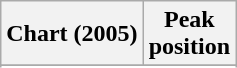<table class="wikitable sortable plainrowheaders">
<tr>
<th scope="col">Chart (2005)</th>
<th scope="col">Peak<br>position</th>
</tr>
<tr>
</tr>
<tr>
</tr>
<tr>
</tr>
</table>
